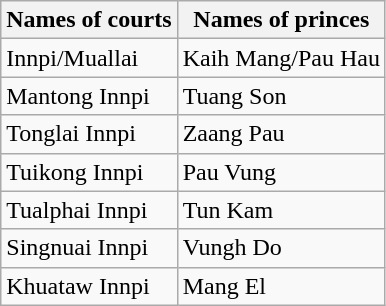<table class="wikitable">
<tr>
<th>Names of courts</th>
<th>Names of princes</th>
</tr>
<tr>
<td>Innpi/Muallai</td>
<td>Kaih Mang/Pau Hau</td>
</tr>
<tr>
<td>Mantong Innpi</td>
<td>Tuang Son</td>
</tr>
<tr>
<td>Tonglai Innpi</td>
<td>Zaang Pau</td>
</tr>
<tr>
<td>Tuikong Innpi</td>
<td>Pau Vung</td>
</tr>
<tr>
<td>Tualphai Innpi</td>
<td>Tun Kam</td>
</tr>
<tr>
<td>Singnuai Innpi</td>
<td>Vungh Do</td>
</tr>
<tr>
<td>Khuataw Innpi</td>
<td>Mang El</td>
</tr>
</table>
